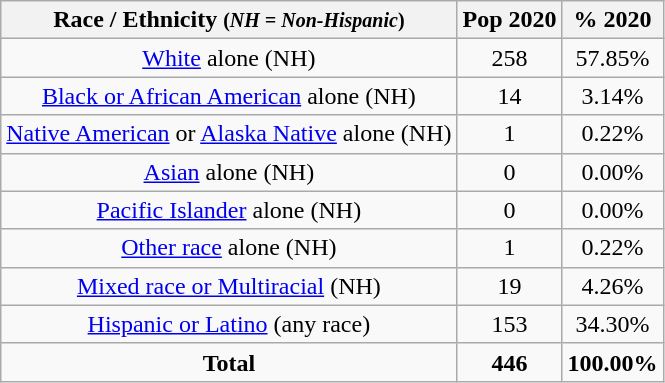<table class="wikitable" style="text-align:center;">
<tr>
<th>Race / Ethnicity <small>(<em>NH = Non-Hispanic</em>)</small></th>
<th>Pop 2020</th>
<th>% 2020</th>
</tr>
<tr>
<td><a href='#'>White</a> alone (NH)</td>
<td>258</td>
<td>57.85%</td>
</tr>
<tr>
<td><a href='#'>Black or African American</a> alone (NH)</td>
<td>14</td>
<td>3.14%</td>
</tr>
<tr>
<td><a href='#'>Native American</a> or <a href='#'>Alaska Native</a> alone (NH)</td>
<td>1</td>
<td>0.22%</td>
</tr>
<tr>
<td><a href='#'>Asian</a> alone (NH)</td>
<td>0</td>
<td>0.00%</td>
</tr>
<tr>
<td><a href='#'>Pacific Islander</a> alone (NH)</td>
<td>0</td>
<td>0.00%</td>
</tr>
<tr>
<td><a href='#'>Other race</a> alone (NH)</td>
<td>1</td>
<td>0.22%</td>
</tr>
<tr>
<td><a href='#'>Mixed race or Multiracial</a> (NH)</td>
<td>19</td>
<td>4.26%</td>
</tr>
<tr>
<td><a href='#'>Hispanic or Latino</a> (any race)</td>
<td>153</td>
<td>34.30%</td>
</tr>
<tr>
<td><strong>Total</strong></td>
<td><strong>446</strong></td>
<td><strong>100.00%</strong></td>
</tr>
</table>
